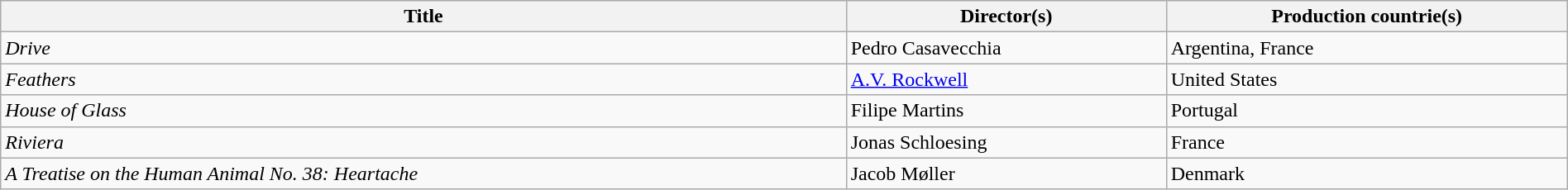<table class="sortable wikitable" style="width:100%; margin-bottom:4px" cellpadding="5">
<tr>
<th scope="col">Title</th>
<th scope="col">Director(s)</th>
<th scope="col">Production countrie(s)</th>
</tr>
<tr>
<td><em>Drive</em></td>
<td>Pedro Casavecchia</td>
<td>Argentina, France</td>
</tr>
<tr>
<td><em>Feathers</em></td>
<td><a href='#'>A.V. Rockwell</a></td>
<td>United States</td>
</tr>
<tr>
<td><em>House of Glass</em></td>
<td>Filipe Martins</td>
<td>Portugal</td>
</tr>
<tr>
<td><em>Riviera</em></td>
<td>Jonas Schloesing</td>
<td>France</td>
</tr>
<tr>
<td><em>A Treatise on the Human Animal No. 38: Heartache</em></td>
<td>Jacob Møller</td>
<td>Denmark</td>
</tr>
</table>
